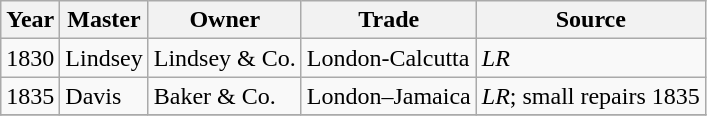<table class="sortable wikitable">
<tr>
<th>Year</th>
<th>Master</th>
<th>Owner</th>
<th>Trade</th>
<th>Source</th>
</tr>
<tr>
<td>1830</td>
<td>Lindsey</td>
<td>Lindsey & Co.</td>
<td>London-Calcutta</td>
<td><em>LR</em></td>
</tr>
<tr>
<td>1835</td>
<td>Davis</td>
<td>Baker & Co.</td>
<td>London–Jamaica</td>
<td><em>LR</em>; small repairs 1835</td>
</tr>
<tr>
</tr>
</table>
